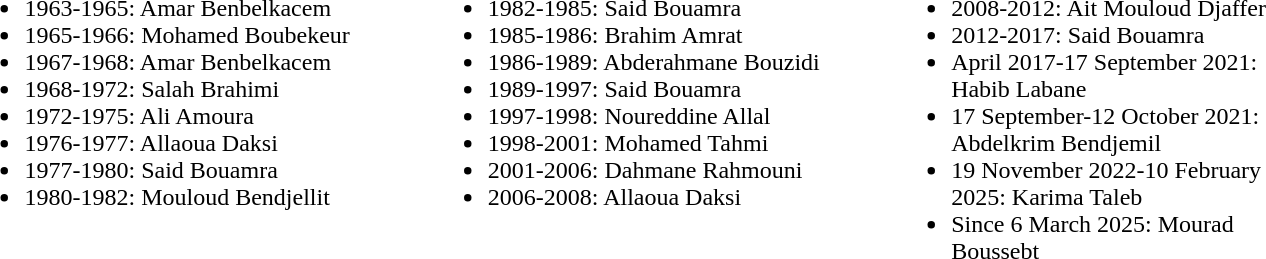<table width="70%">
<tr>
<td valign="top" width="35%"><br><ul><li>1963-1965: Amar Benbelkacem</li><li>1965-1966: Mohamed Boubekeur</li><li>1967-1968: Amar Benbelkacem</li><li>1968-1972: Salah Brahimi</li><li>1972-1975: Ali Amoura</li><li>1976-1977: Allaoua Daksi</li><li>1977-1980: Said Bouamra</li><li>1980-1982: Mouloud Bendjellit</li></ul></td>
<td valign="top" width="35%"><br><ul><li>1982-1985: Said Bouamra</li><li>1985-1986: Brahim Amrat</li><li>1986-1989: Abderahmane Bouzidi</li><li>1989-1997: Said Bouamra</li><li>1997-1998: Noureddine Allal</li><li>1998-2001: Mohamed  Tahmi</li><li>2001-2006: Dahmane Rahmouni</li><li>2006-2008: Allaoua Daksi</li></ul></td>
<td valign="top" width="35%"><br><ul><li>2008-2012: Ait Mouloud Djaffer</li><li>2012-2017: Said Bouamra</li><li>April 2017-17 September 2021: Habib Labane</li><li>17 September-12 October 2021: Abdelkrim Bendjemil</li><li>19 November 2022-10 February 2025: Karima Taleb</li><li>Since 6 March 2025: Mourad Boussebt</li></ul></td>
</tr>
</table>
